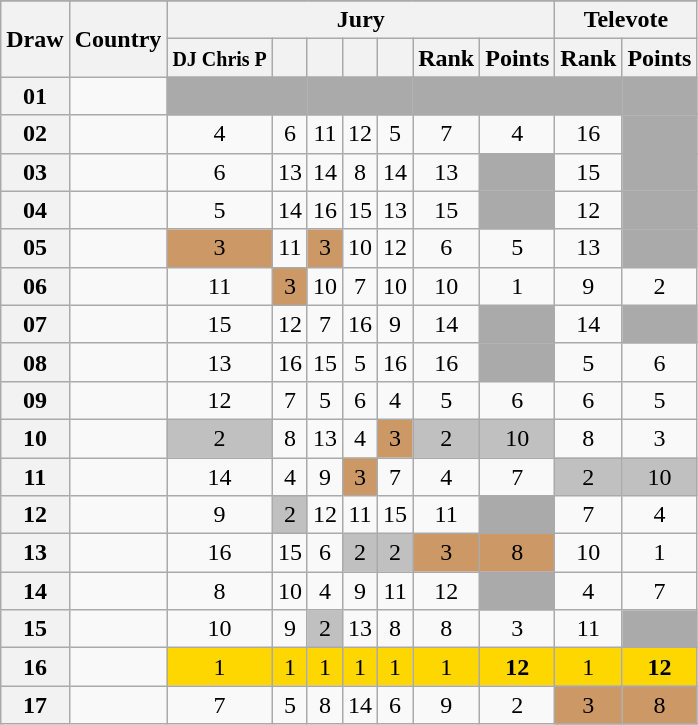<table class="sortable wikitable collapsible plainrowheaders" style="text-align:center;">
<tr>
</tr>
<tr>
<th scope="col" rowspan="2">Draw</th>
<th scope="col" rowspan="2">Country</th>
<th scope="col" colspan="7">Jury</th>
<th scope="col" colspan="2">Televote</th>
</tr>
<tr>
<th scope="col"><small>DJ Chris P</small></th>
<th scope="col"><small></small></th>
<th scope="col"><small></small></th>
<th scope="col"><small></small></th>
<th scope="col"><small></small></th>
<th scope="col">Rank</th>
<th scope="col">Points</th>
<th scope="col">Rank</th>
<th scope="col">Points</th>
</tr>
<tr class="sortbottom">
<th scope="row" style="text-align:center;">01</th>
<td style="text-align:left;"></td>
<td style="background:#AAAAAA;"></td>
<td style="background:#AAAAAA;"></td>
<td style="background:#AAAAAA;"></td>
<td style="background:#AAAAAA;"></td>
<td style="background:#AAAAAA;"></td>
<td style="background:#AAAAAA;"></td>
<td style="background:#AAAAAA;"></td>
<td style="background:#AAAAAA;"></td>
<td style="background:#AAAAAA;"></td>
</tr>
<tr>
<th scope="row" style="text-align:center;">02</th>
<td style="text-align:left;"></td>
<td>4</td>
<td>6</td>
<td>11</td>
<td>12</td>
<td>5</td>
<td>7</td>
<td>4</td>
<td>16</td>
<td style="background:#AAAAAA;"></td>
</tr>
<tr>
<th scope="row" style="text-align:center;">03</th>
<td style="text-align:left;"></td>
<td>6</td>
<td>13</td>
<td>14</td>
<td>8</td>
<td>14</td>
<td>13</td>
<td style="background:#AAAAAA;"></td>
<td>15</td>
<td style="background:#AAAAAA;"></td>
</tr>
<tr>
<th scope="row" style="text-align:center;">04</th>
<td style="text-align:left;"></td>
<td>5</td>
<td>14</td>
<td>16</td>
<td>15</td>
<td>13</td>
<td>15</td>
<td style="background:#AAAAAA;"></td>
<td>12</td>
<td style="background:#AAAAAA;"></td>
</tr>
<tr>
<th scope="row" style="text-align:center;">05</th>
<td style="text-align:left;"></td>
<td style="background:#CC9966;">3</td>
<td>11</td>
<td style="background:#CC9966;">3</td>
<td>10</td>
<td>12</td>
<td>6</td>
<td>5</td>
<td>13</td>
<td style="background:#AAAAAA;"></td>
</tr>
<tr>
<th scope="row" style="text-align:center;">06</th>
<td style="text-align:left;"></td>
<td>11</td>
<td style="background:#CC9966;">3</td>
<td>10</td>
<td>7</td>
<td>10</td>
<td>10</td>
<td>1</td>
<td>9</td>
<td>2</td>
</tr>
<tr>
<th scope="row" style="text-align:center;">07</th>
<td style="text-align:left;"></td>
<td>15</td>
<td>12</td>
<td>7</td>
<td>16</td>
<td>9</td>
<td>14</td>
<td style="background:#AAAAAA;"></td>
<td>14</td>
<td style="background:#AAAAAA;"></td>
</tr>
<tr>
<th scope="row" style="text-align:center;">08</th>
<td style="text-align:left;"></td>
<td>13</td>
<td>16</td>
<td>15</td>
<td>5</td>
<td>16</td>
<td>16</td>
<td style="background:#AAAAAA;"></td>
<td>5</td>
<td>6</td>
</tr>
<tr>
<th scope="row" style="text-align:center;">09</th>
<td style="text-align:left;"></td>
<td>12</td>
<td>7</td>
<td>5</td>
<td>6</td>
<td>4</td>
<td>5</td>
<td>6</td>
<td>6</td>
<td>5</td>
</tr>
<tr>
<th scope="row" style="text-align:center;">10</th>
<td style="text-align:left;"></td>
<td style="background:silver;">2</td>
<td>8</td>
<td>13</td>
<td>4</td>
<td style="background:#CC9966;">3</td>
<td style="background:silver;">2</td>
<td style="background:silver;">10</td>
<td>8</td>
<td>3</td>
</tr>
<tr>
<th scope="row" style="text-align:center;">11</th>
<td style="text-align:left;"></td>
<td>14</td>
<td>4</td>
<td>9</td>
<td style="background:#CC9966;">3</td>
<td>7</td>
<td>4</td>
<td>7</td>
<td style="background:silver;">2</td>
<td style="background:silver;">10</td>
</tr>
<tr>
<th scope="row" style="text-align:center;">12</th>
<td style="text-align:left;"></td>
<td>9</td>
<td style="background:silver;">2</td>
<td>12</td>
<td>11</td>
<td>15</td>
<td>11</td>
<td style="background:#AAAAAA;"></td>
<td>7</td>
<td>4</td>
</tr>
<tr>
<th scope="row" style="text-align:center;">13</th>
<td style="text-align:left;"></td>
<td>16</td>
<td>15</td>
<td>6</td>
<td style="background:silver;">2</td>
<td style="background:silver;">2</td>
<td style="background:#CC9966;">3</td>
<td style="background:#CC9966;">8</td>
<td>10</td>
<td>1</td>
</tr>
<tr>
<th scope="row" style="text-align:center;">14</th>
<td style="text-align:left;"></td>
<td>8</td>
<td>10</td>
<td>4</td>
<td>9</td>
<td>11</td>
<td>12</td>
<td style="background:#AAAAAA;"></td>
<td>4</td>
<td>7</td>
</tr>
<tr>
<th scope="row" style="text-align:center;">15</th>
<td style="text-align:left;"></td>
<td>10</td>
<td>9</td>
<td style="background:silver;">2</td>
<td>13</td>
<td>8</td>
<td>8</td>
<td>3</td>
<td>11</td>
<td style="background:#AAAAAA;"></td>
</tr>
<tr>
<th scope="row" style="text-align:center;">16</th>
<td style="text-align:left;"></td>
<td style="background:gold;">1</td>
<td style="background:gold;">1</td>
<td style="background:gold;">1</td>
<td style="background:gold;">1</td>
<td style="background:gold;">1</td>
<td style="background:gold;">1</td>
<td style="background:gold;"><strong>12</strong></td>
<td style="background:gold;">1</td>
<td style="background:gold;"><strong>12</strong></td>
</tr>
<tr>
<th scope="row" style="text-align:center;">17</th>
<td style="text-align:left;"></td>
<td>7</td>
<td>5</td>
<td>8</td>
<td>14</td>
<td>6</td>
<td>9</td>
<td>2</td>
<td style="background:#CC9966;">3</td>
<td style="background:#CC9966;">8</td>
</tr>
</table>
